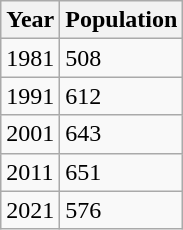<table class="wikitable">
<tr>
<th>Year</th>
<th>Population</th>
</tr>
<tr>
<td>1981</td>
<td>508</td>
</tr>
<tr>
<td>1991</td>
<td>612</td>
</tr>
<tr>
<td>2001</td>
<td>643</td>
</tr>
<tr>
<td>2011</td>
<td>651</td>
</tr>
<tr>
<td>2021</td>
<td>576</td>
</tr>
</table>
